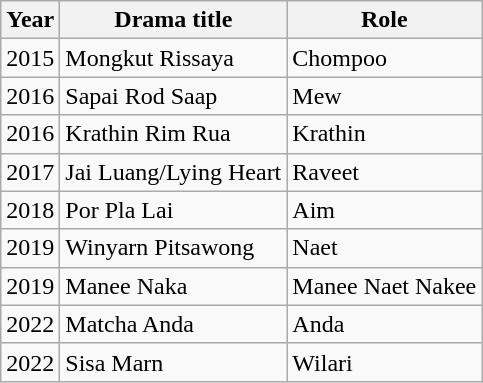<table class="wikitable">
<tr>
<th>Year</th>
<th>Drama title</th>
<th>Role</th>
</tr>
<tr>
<td>2015</td>
<td>Mongkut Rissaya </td>
<td>Chompoo</td>
</tr>
<tr>
<td>2016</td>
<td>Sapai Rod Saap</td>
<td>Mew</td>
</tr>
<tr>
<td>2016</td>
<td>Krathin Rim Rua</td>
<td>Krathin</td>
</tr>
<tr>
<td>2017</td>
<td>Jai Luang/Lying Heart </td>
<td>Raveet</td>
</tr>
<tr>
<td>2018</td>
<td>Por Pla Lai</td>
<td>Aim</td>
</tr>
<tr>
<td>2019</td>
<td>Winyarn Pitsawong</td>
<td>Naet</td>
</tr>
<tr>
<td>2019</td>
<td>Manee Naka </td>
<td>Manee Naet Nakee</td>
</tr>
<tr>
<td>2022</td>
<td>Matcha Anda</td>
<td>Anda</td>
</tr>
<tr>
<td>2022</td>
<td>Sisa Marn</td>
<td>Wilari</td>
</tr>
</table>
